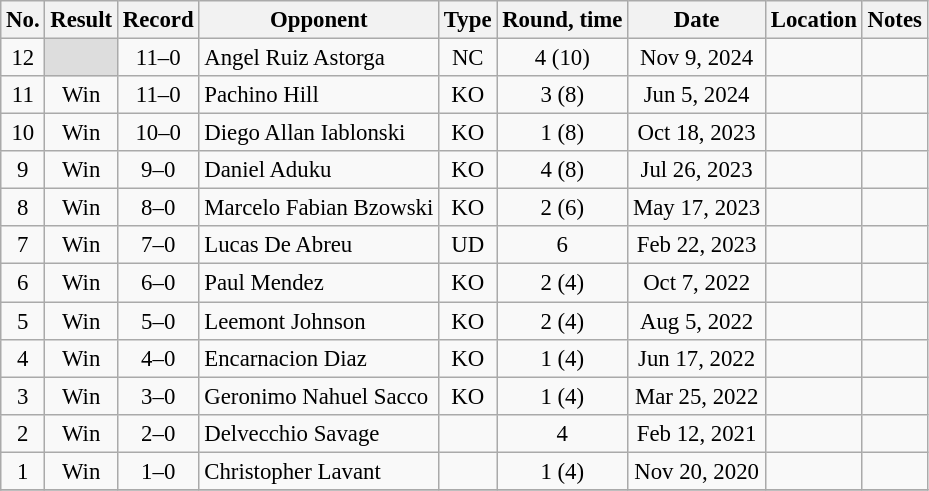<table class="wikitable" style="text-align:center; font-size:95%">
<tr>
<th>No.</th>
<th>Result</th>
<th>Record</th>
<th>Opponent</th>
<th>Type</th>
<th>Round, time</th>
<th>Date</th>
<th>Location</th>
<th>Notes</th>
</tr>
<tr>
<td>12</td>
<td style="background: #DDD"></td>
<td>11–0 </td>
<td align=left> Angel Ruiz Astorga</td>
<td>NC</td>
<td>4 (10) </td>
<td>Nov 9, 2024</td>
<td align=left></td>
<td></td>
</tr>
<tr>
<td>11</td>
<td>Win</td>
<td>11–0</td>
<td align=left> Pachino Hill</td>
<td>KO</td>
<td>3 (8) </td>
<td>Jun 5, 2024</td>
<td align=left></td>
<td></td>
</tr>
<tr>
<td>10</td>
<td>Win</td>
<td>10–0</td>
<td align=left> Diego Allan Iablonski</td>
<td>KO</td>
<td>1 (8) </td>
<td>Oct 18, 2023</td>
<td align=left></td>
<td></td>
</tr>
<tr>
<td>9</td>
<td>Win</td>
<td>9–0</td>
<td align=left> Daniel Aduku</td>
<td>KO</td>
<td>4 (8) </td>
<td>Jul 26, 2023</td>
<td align=left></td>
<td></td>
</tr>
<tr>
<td>8</td>
<td>Win</td>
<td>8–0</td>
<td align=left> Marcelo Fabian Bzowski</td>
<td>KO</td>
<td>2 (6) </td>
<td>May 17, 2023</td>
<td align=left></td>
<td></td>
</tr>
<tr>
<td>7</td>
<td>Win</td>
<td>7–0</td>
<td align=left> Lucas De Abreu</td>
<td>UD</td>
<td>6</td>
<td>Feb 22, 2023</td>
<td align=left></td>
<td></td>
</tr>
<tr>
<td>6</td>
<td>Win</td>
<td>6–0</td>
<td align=left> Paul Mendez</td>
<td>KO</td>
<td>2 (4) </td>
<td>Oct 7, 2022</td>
<td align=left></td>
<td></td>
</tr>
<tr>
<td>5</td>
<td>Win</td>
<td>5–0</td>
<td align=left> Leemont Johnson</td>
<td>KO</td>
<td>2 (4) </td>
<td>Aug 5, 2022</td>
<td align=left></td>
<td></td>
</tr>
<tr>
<td>4</td>
<td>Win</td>
<td>4–0</td>
<td align=left> Encarnacion Diaz</td>
<td>KO</td>
<td>1 (4) </td>
<td>Jun 17, 2022</td>
<td align=left></td>
<td></td>
</tr>
<tr>
<td>3</td>
<td>Win</td>
<td>3–0</td>
<td align=left> Geronimo Nahuel Sacco</td>
<td>KO</td>
<td>1 (4) </td>
<td>Mar 25, 2022</td>
<td align=left></td>
<td></td>
</tr>
<tr>
<td>2</td>
<td>Win</td>
<td>2–0</td>
<td align=left> Delvecchio Savage</td>
<td></td>
<td>4</td>
<td>Feb 12, 2021</td>
<td align=left></td>
<td></td>
</tr>
<tr>
<td>1</td>
<td>Win</td>
<td>1–0</td>
<td align=left> Christopher Lavant</td>
<td></td>
<td>1 (4) </td>
<td>Nov 20, 2020</td>
<td align=left></td>
<td></td>
</tr>
<tr>
</tr>
</table>
